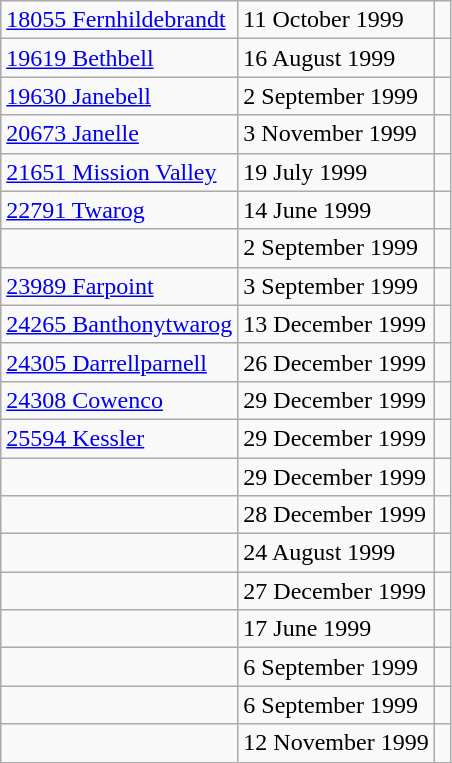<table class="wikitable" 89%; 1.65em !important;>
<tr>
<td><a href='#'>18055 Fernhildebrandt</a></td>
<td>11 October 1999</td>
<td> </td>
</tr>
<tr>
<td><a href='#'>19619 Bethbell</a></td>
<td>16 August 1999</td>
<td></td>
</tr>
<tr>
<td><a href='#'>19630 Janebell</a></td>
<td>2 September 1999</td>
<td></td>
</tr>
<tr>
<td><a href='#'>20673 Janelle</a></td>
<td>3 November 1999</td>
<td></td>
</tr>
<tr>
<td><a href='#'>21651 Mission Valley</a></td>
<td>19 July 1999</td>
<td></td>
</tr>
<tr>
<td><a href='#'>22791 Twarog</a></td>
<td>14 June 1999</td>
<td></td>
</tr>
<tr>
<td></td>
<td>2 September 1999</td>
<td> </td>
</tr>
<tr>
<td><a href='#'>23989 Farpoint</a></td>
<td>3 September 1999</td>
<td> </td>
</tr>
<tr>
<td><a href='#'>24265 Banthonytwarog</a></td>
<td>13 December 1999</td>
<td> </td>
</tr>
<tr>
<td><a href='#'>24305 Darrellparnell</a></td>
<td>26 December 1999</td>
<td> </td>
</tr>
<tr>
<td><a href='#'>24308 Cowenco</a></td>
<td>29 December 1999</td>
<td> </td>
</tr>
<tr>
<td><a href='#'>25594 Kessler</a></td>
<td>29 December 1999</td>
<td> </td>
</tr>
<tr>
<td></td>
<td>29 December 1999</td>
<td> </td>
</tr>
<tr>
<td></td>
<td>28 December 1999</td>
<td> </td>
</tr>
<tr>
<td></td>
<td>24 August 1999</td>
<td></td>
</tr>
<tr>
<td></td>
<td>27 December 1999</td>
<td> </td>
</tr>
<tr>
<td></td>
<td>17 June 1999</td>
<td> </td>
</tr>
<tr>
<td></td>
<td>6 September 1999</td>
<td> </td>
</tr>
<tr>
<td></td>
<td>6 September 1999</td>
<td> </td>
</tr>
<tr>
<td></td>
<td>12 November 1999</td>
<td> </td>
</tr>
</table>
